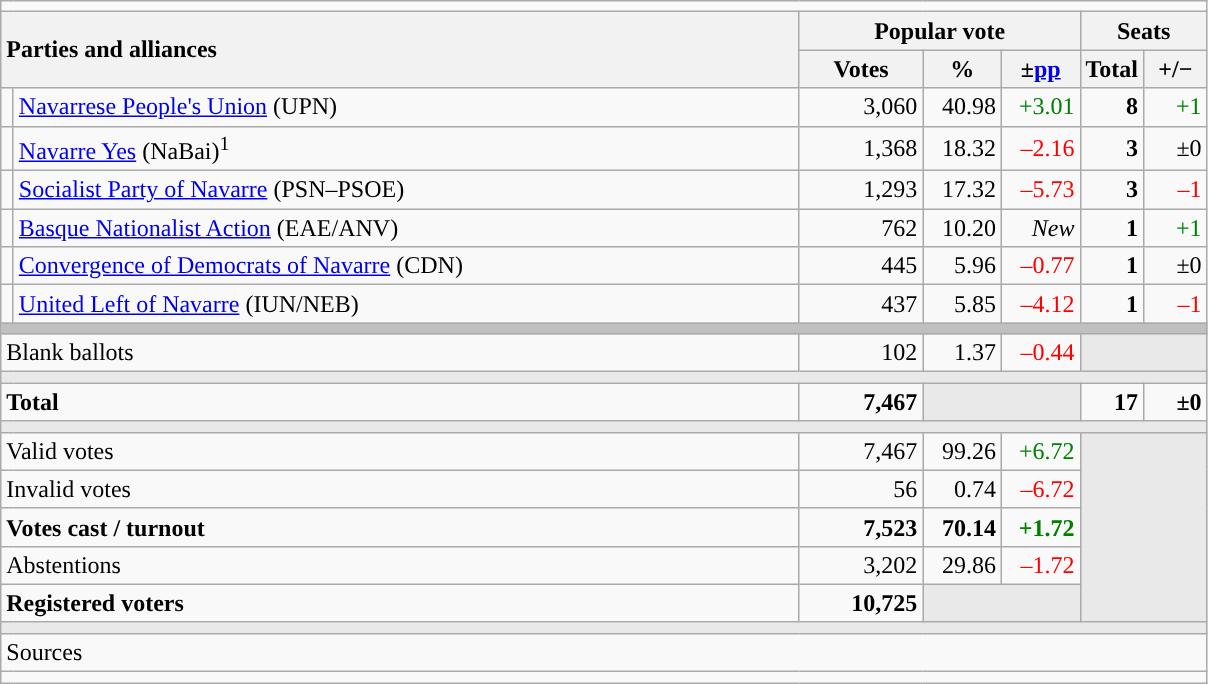<table class="wikitable" style="text-align:right;">
<tr>
<td colspan="7"></td>
</tr>
<tr>
<th style="text-align:left;" rowspan="2" colspan="2" width="525">Parties and alliances</th>
<th colspan="3">Popular vote</th>
<th colspan="2">Seats</th>
</tr>
<tr>
<th width="75">Votes</th>
<th width="45">%</th>
<th width="45">±<a href='#'>pp</a></th>
<th width="35">Total</th>
<th width="35">+/−</th>
</tr>
<tr>
<td width="1" style="color:inherit;background:"></td>
<td align="left"><a href='#'>Navarrese People's Union</a> (UPN)</td>
<td>3,060</td>
<td>40.98</td>
<td style="color:green;">+3.01</td>
<td><strong>8</strong></td>
<td style="color:green;">+1</td>
</tr>
<tr>
<td style="color:inherit;background:"></td>
<td align="left"><a href='#'>Navarre Yes</a> (NaBai)<sup>1</sup></td>
<td>1,368</td>
<td>18.32</td>
<td style="color:red;">–2.16</td>
<td><strong>3</strong></td>
<td>±0</td>
</tr>
<tr>
<td style="color:inherit;background:"></td>
<td align="left"><a href='#'>Socialist Party of Navarre</a> (PSN–PSOE)</td>
<td>1,293</td>
<td>17.32</td>
<td style="color:red;">–5.73</td>
<td><strong>3</strong></td>
<td style="color:red;">–1</td>
</tr>
<tr>
<td style="color:inherit;background:"></td>
<td align="left"><a href='#'>Basque Nationalist Action</a> (EAE/ANV)</td>
<td>762</td>
<td>10.20</td>
<td><em>New</em></td>
<td><strong>1</strong></td>
<td style="color:green;">+1</td>
</tr>
<tr>
<td style="color:inherit;background:"></td>
<td align="left"><a href='#'>Convergence of Democrats of Navarre</a> (CDN)</td>
<td>445</td>
<td>5.96</td>
<td style="color:red;">–0.77</td>
<td><strong>1</strong></td>
<td>±0</td>
</tr>
<tr>
<td style="color:inherit;background:"></td>
<td align="left"><a href='#'>United Left of Navarre</a> (IUN/NEB)</td>
<td>437</td>
<td>5.85</td>
<td style="color:red;">–4.12</td>
<td><strong>1</strong></td>
<td style="color:red;">–1</td>
</tr>
<tr>
<td colspan="7" bgcolor="#C0C0C0"></td>
</tr>
<tr>
<td align="left" colspan="2">Blank ballots</td>
<td>102</td>
<td>1.37</td>
<td style="color:red;">–0.44</td>
<td bgcolor="#E9E9E9" colspan="2"></td>
</tr>
<tr>
<td colspan="7" bgcolor="#E9E9E9"></td>
</tr>
<tr style="font-weight:bold;">
<td align="left" colspan="2">Total</td>
<td>7,467</td>
<td bgcolor="#E9E9E9" colspan="2"></td>
<td>17</td>
<td>±0</td>
</tr>
<tr>
<td colspan="7" bgcolor="#E9E9E9"></td>
</tr>
<tr>
<td align="left" colspan="2">Valid votes</td>
<td>7,467</td>
<td>99.26</td>
<td style="color:green;">+6.72</td>
<td bgcolor="#E9E9E9" colspan="2" rowspan="5"></td>
</tr>
<tr>
<td align="left" colspan="2">Invalid votes</td>
<td>56</td>
<td>0.74</td>
<td style="color:red;">–6.72</td>
</tr>
<tr style="font-weight:bold;">
<td align="left" colspan="2">Votes cast / turnout</td>
<td>7,523</td>
<td>70.14</td>
<td style="color:green;">+1.72</td>
</tr>
<tr>
<td align="left" colspan="2">Abstentions</td>
<td>3,202</td>
<td>29.86</td>
<td style="color:red;">–1.72</td>
</tr>
<tr style="font-weight:bold;">
<td align="left" colspan="2">Registered voters</td>
<td>10,725</td>
<td bgcolor="#E9E9E9" colspan="2"></td>
</tr>
<tr>
<td colspan="7" bgcolor="#E9E9E9"></td>
</tr>
<tr>
<td align="left" colspan="7">Sources</td>
</tr>
<tr>
<td colspan="7" style="text-align:left; max-width:790px;"></td>
</tr>
</table>
